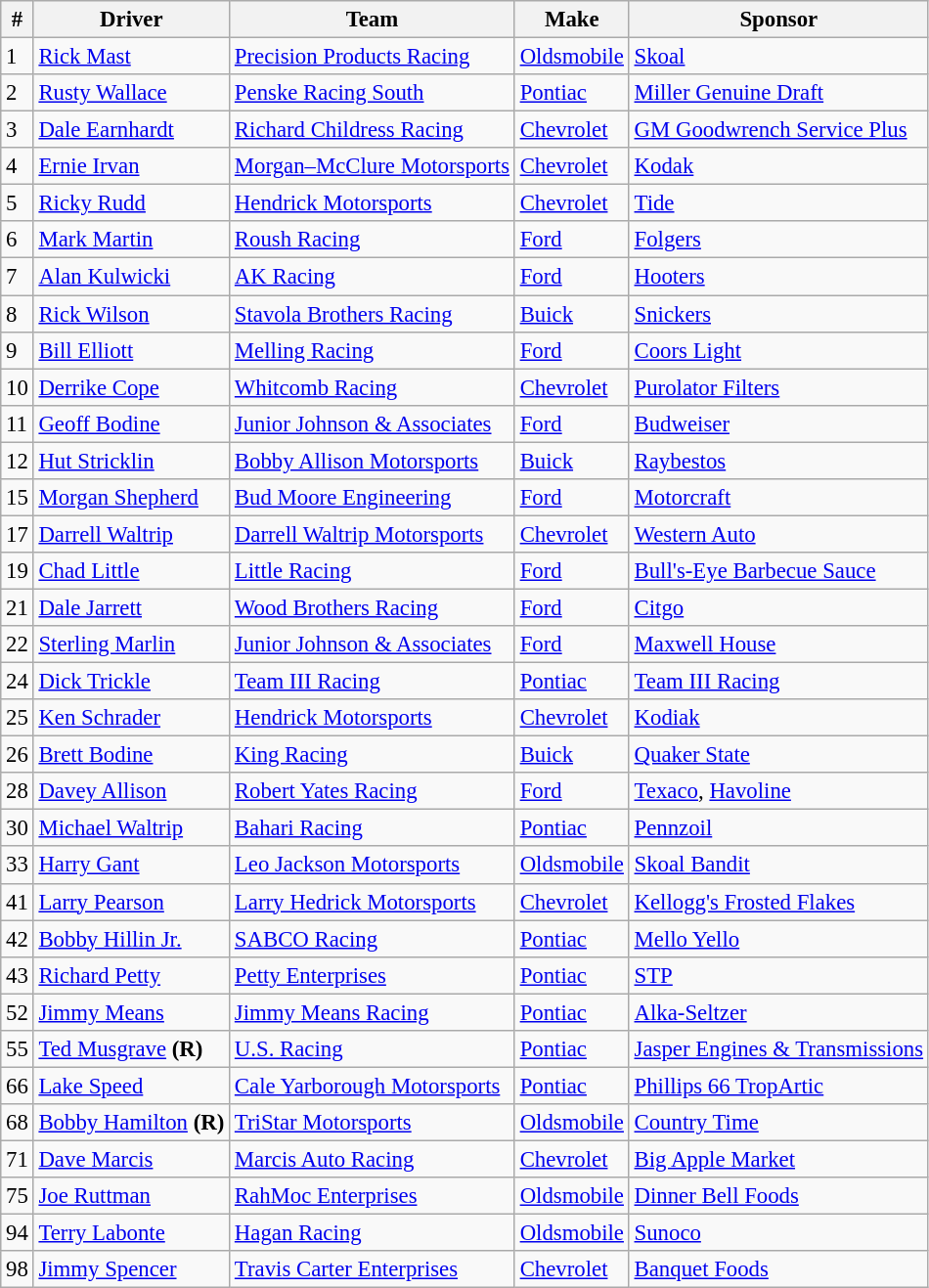<table class="wikitable" style="font-size:95%">
<tr>
<th>#</th>
<th>Driver</th>
<th>Team</th>
<th>Make</th>
<th>Sponsor</th>
</tr>
<tr>
<td>1</td>
<td><a href='#'>Rick Mast</a></td>
<td><a href='#'>Precision Products Racing</a></td>
<td><a href='#'>Oldsmobile</a></td>
<td><a href='#'>Skoal</a></td>
</tr>
<tr>
<td>2</td>
<td><a href='#'>Rusty Wallace</a></td>
<td><a href='#'>Penske Racing South</a></td>
<td><a href='#'>Pontiac</a></td>
<td><a href='#'>Miller Genuine Draft</a></td>
</tr>
<tr>
<td>3</td>
<td><a href='#'>Dale Earnhardt</a></td>
<td><a href='#'>Richard Childress Racing</a></td>
<td><a href='#'>Chevrolet</a></td>
<td><a href='#'>GM Goodwrench Service Plus</a></td>
</tr>
<tr>
<td>4</td>
<td><a href='#'>Ernie Irvan</a></td>
<td><a href='#'>Morgan–McClure Motorsports</a></td>
<td><a href='#'>Chevrolet</a></td>
<td><a href='#'>Kodak</a></td>
</tr>
<tr>
<td>5</td>
<td><a href='#'>Ricky Rudd</a></td>
<td><a href='#'>Hendrick Motorsports</a></td>
<td><a href='#'>Chevrolet</a></td>
<td><a href='#'>Tide</a></td>
</tr>
<tr>
<td>6</td>
<td><a href='#'>Mark Martin</a></td>
<td><a href='#'>Roush Racing</a></td>
<td><a href='#'>Ford</a></td>
<td><a href='#'>Folgers</a></td>
</tr>
<tr>
<td>7</td>
<td><a href='#'>Alan Kulwicki</a></td>
<td><a href='#'>AK Racing</a></td>
<td><a href='#'>Ford</a></td>
<td><a href='#'>Hooters</a></td>
</tr>
<tr>
<td>8</td>
<td><a href='#'>Rick Wilson</a></td>
<td><a href='#'>Stavola Brothers Racing</a></td>
<td><a href='#'>Buick</a></td>
<td><a href='#'>Snickers</a></td>
</tr>
<tr>
<td>9</td>
<td><a href='#'>Bill Elliott</a></td>
<td><a href='#'>Melling Racing</a></td>
<td><a href='#'>Ford</a></td>
<td><a href='#'>Coors Light</a></td>
</tr>
<tr>
<td>10</td>
<td><a href='#'>Derrike Cope</a></td>
<td><a href='#'>Whitcomb Racing</a></td>
<td><a href='#'>Chevrolet</a></td>
<td><a href='#'>Purolator Filters</a></td>
</tr>
<tr>
<td>11</td>
<td><a href='#'>Geoff Bodine</a></td>
<td><a href='#'>Junior Johnson & Associates</a></td>
<td><a href='#'>Ford</a></td>
<td><a href='#'>Budweiser</a></td>
</tr>
<tr>
<td>12</td>
<td><a href='#'>Hut Stricklin</a></td>
<td><a href='#'>Bobby Allison Motorsports</a></td>
<td><a href='#'>Buick</a></td>
<td><a href='#'>Raybestos</a></td>
</tr>
<tr>
<td>15</td>
<td><a href='#'>Morgan Shepherd</a></td>
<td><a href='#'>Bud Moore Engineering</a></td>
<td><a href='#'>Ford</a></td>
<td><a href='#'>Motorcraft</a></td>
</tr>
<tr>
<td>17</td>
<td><a href='#'>Darrell Waltrip</a></td>
<td><a href='#'>Darrell Waltrip Motorsports</a></td>
<td><a href='#'>Chevrolet</a></td>
<td><a href='#'>Western Auto</a></td>
</tr>
<tr>
<td>19</td>
<td><a href='#'>Chad Little</a></td>
<td><a href='#'>Little Racing</a></td>
<td><a href='#'>Ford</a></td>
<td><a href='#'>Bull's-Eye Barbecue Sauce</a></td>
</tr>
<tr>
<td>21</td>
<td><a href='#'>Dale Jarrett</a></td>
<td><a href='#'>Wood Brothers Racing</a></td>
<td><a href='#'>Ford</a></td>
<td><a href='#'>Citgo</a></td>
</tr>
<tr>
<td>22</td>
<td><a href='#'>Sterling Marlin</a></td>
<td><a href='#'>Junior Johnson & Associates</a></td>
<td><a href='#'>Ford</a></td>
<td><a href='#'>Maxwell House</a></td>
</tr>
<tr>
<td>24</td>
<td><a href='#'>Dick Trickle</a></td>
<td><a href='#'>Team III Racing</a></td>
<td><a href='#'>Pontiac</a></td>
<td><a href='#'>Team III Racing</a></td>
</tr>
<tr>
<td>25</td>
<td><a href='#'>Ken Schrader</a></td>
<td><a href='#'>Hendrick Motorsports</a></td>
<td><a href='#'>Chevrolet</a></td>
<td><a href='#'>Kodiak</a></td>
</tr>
<tr>
<td>26</td>
<td><a href='#'>Brett Bodine</a></td>
<td><a href='#'>King Racing</a></td>
<td><a href='#'>Buick</a></td>
<td><a href='#'>Quaker State</a></td>
</tr>
<tr>
<td>28</td>
<td><a href='#'>Davey Allison</a></td>
<td><a href='#'>Robert Yates Racing</a></td>
<td><a href='#'>Ford</a></td>
<td><a href='#'>Texaco</a>, <a href='#'>Havoline</a></td>
</tr>
<tr>
<td>30</td>
<td><a href='#'>Michael Waltrip</a></td>
<td><a href='#'>Bahari Racing</a></td>
<td><a href='#'>Pontiac</a></td>
<td><a href='#'>Pennzoil</a></td>
</tr>
<tr>
<td>33</td>
<td><a href='#'>Harry Gant</a></td>
<td><a href='#'>Leo Jackson Motorsports</a></td>
<td><a href='#'>Oldsmobile</a></td>
<td><a href='#'>Skoal Bandit</a></td>
</tr>
<tr>
<td>41</td>
<td><a href='#'>Larry Pearson</a></td>
<td><a href='#'>Larry Hedrick Motorsports</a></td>
<td><a href='#'>Chevrolet</a></td>
<td><a href='#'>Kellogg's Frosted Flakes</a></td>
</tr>
<tr>
<td>42</td>
<td><a href='#'>Bobby Hillin Jr.</a></td>
<td><a href='#'>SABCO Racing</a></td>
<td><a href='#'>Pontiac</a></td>
<td><a href='#'>Mello Yello</a></td>
</tr>
<tr>
<td>43</td>
<td><a href='#'>Richard Petty</a></td>
<td><a href='#'>Petty Enterprises</a></td>
<td><a href='#'>Pontiac</a></td>
<td><a href='#'>STP</a></td>
</tr>
<tr>
<td>52</td>
<td><a href='#'>Jimmy Means</a></td>
<td><a href='#'>Jimmy Means Racing</a></td>
<td><a href='#'>Pontiac</a></td>
<td><a href='#'>Alka-Seltzer</a></td>
</tr>
<tr>
<td>55</td>
<td><a href='#'>Ted Musgrave</a> <strong>(R)</strong></td>
<td><a href='#'>U.S. Racing</a></td>
<td><a href='#'>Pontiac</a></td>
<td><a href='#'>Jasper Engines & Transmissions</a></td>
</tr>
<tr>
<td>66</td>
<td><a href='#'>Lake Speed</a></td>
<td><a href='#'>Cale Yarborough Motorsports</a></td>
<td><a href='#'>Pontiac</a></td>
<td><a href='#'>Phillips 66 TropArtic</a></td>
</tr>
<tr>
<td>68</td>
<td><a href='#'>Bobby Hamilton</a> <strong>(R)</strong></td>
<td><a href='#'>TriStar Motorsports</a></td>
<td><a href='#'>Oldsmobile</a></td>
<td><a href='#'>Country Time</a></td>
</tr>
<tr>
<td>71</td>
<td><a href='#'>Dave Marcis</a></td>
<td><a href='#'>Marcis Auto Racing</a></td>
<td><a href='#'>Chevrolet</a></td>
<td><a href='#'>Big Apple Market</a></td>
</tr>
<tr>
<td>75</td>
<td><a href='#'>Joe Ruttman</a></td>
<td><a href='#'>RahMoc Enterprises</a></td>
<td><a href='#'>Oldsmobile</a></td>
<td><a href='#'>Dinner Bell Foods</a></td>
</tr>
<tr>
<td>94</td>
<td><a href='#'>Terry Labonte</a></td>
<td><a href='#'>Hagan Racing</a></td>
<td><a href='#'>Oldsmobile</a></td>
<td><a href='#'>Sunoco</a></td>
</tr>
<tr>
<td>98</td>
<td><a href='#'>Jimmy Spencer</a></td>
<td><a href='#'>Travis Carter Enterprises</a></td>
<td><a href='#'>Chevrolet</a></td>
<td><a href='#'>Banquet Foods</a></td>
</tr>
</table>
